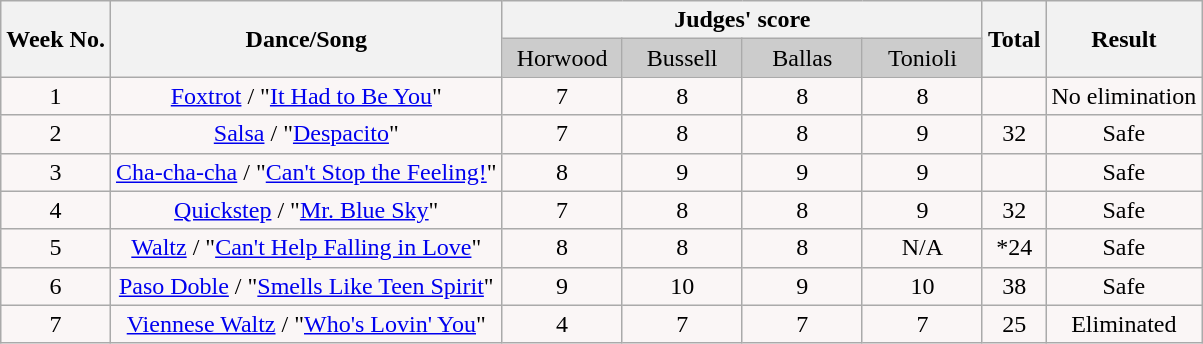<table class="wikitable collapsible collapsed">
<tr style="text-align:Center; ;">
<th rowspan="2"><strong>Week No.</strong></th>
<th rowspan="2"><strong>Dance/Song</strong></th>
<th colspan="4"><strong>Judges' score</strong></th>
<th rowspan="2"><strong>Total</strong></th>
<th rowspan="2"><strong>Result</strong></th>
</tr>
<tr style="text-align:center; background:#ccc;">
<td style="width:10%; ">Horwood</td>
<td style="width:10%; ">Bussell</td>
<td style="width:10%; ">Ballas</td>
<td style="width:10%; ">Tonioli</td>
</tr>
<tr ;">
<td style="text-align:center; background:#faf6f6;">1</td>
<td style="text-align:center; background:#faf6f6;"><a href='#'>Foxtrot</a> / "<a href='#'>It Had to Be You</a>"</td>
<td style="text-align:center; background:#faf6f6;">7</td>
<td style="text-align:center; background:#faf6f6;">8</td>
<td style="text-align:center; background:#faf6f6;">8</td>
<td style="text-align:center; background:#faf6f6;">8</td>
<td style="text-align:center; background:#faf6f6;"></td>
<td style="text-align:center; background:#faf6f6;">No elimination</td>
</tr>
<tr>
<td style="text-align:center; background:#faf6f6;">2</td>
<td style="text-align:center; background:#faf6f6;"><a href='#'>Salsa</a> / "<a href='#'>Despacito</a>"</td>
<td style="text-align:center; background:#faf6f6;">7</td>
<td style="text-align:center; background:#faf6f6;">8</td>
<td style="text-align:center; background:#faf6f6;">8</td>
<td style="text-align:center; background:#faf6f6;">9</td>
<td style="text-align:center; background:#faf6f6;">32</td>
<td style="text-align:center; background:#faf6f6;">Safe</td>
</tr>
<tr>
<td style="text-align:center; background:#faf6f6;">3</td>
<td style="text-align:center; background:#faf6f6;"><a href='#'>Cha-cha-cha</a> / "<a href='#'>Can't Stop the Feeling!</a>"</td>
<td style="text-align:center; background:#faf6f6;">8</td>
<td style="text-align:center; background:#faf6f6;">9</td>
<td style="text-align:center; background:#faf6f6;">9</td>
<td style="text-align:center; background:#faf6f6;">9</td>
<td style="text-align:center; background:#faf6f6;"></td>
<td style="text-align:center; background:#faf6f6;">Safe</td>
</tr>
<tr>
<td style="text-align:center; background:#faf6f6;">4</td>
<td style="text-align:center; background:#faf6f6;"><a href='#'>Quickstep</a> / "<a href='#'>Mr. Blue Sky</a>"</td>
<td style="text-align:center; background:#faf6f6;">7</td>
<td style="text-align:center; background:#faf6f6;">8</td>
<td style="text-align:center; background:#faf6f6;">8</td>
<td style="text-align:center; background:#faf6f6;">9</td>
<td style="text-align:center; background:#faf6f6;">32</td>
<td style="text-align:center; background:#faf6f6;">Safe</td>
</tr>
<tr>
<td style="text-align:center; background:#faf6f6;">5</td>
<td style="text-align:center; background:#faf6f6;"><a href='#'>Waltz</a> / "<a href='#'>Can't Help Falling in Love</a>"</td>
<td style="text-align:center; background:#faf6f6;">8</td>
<td style="text-align:center; background:#faf6f6;">8</td>
<td style="text-align:center; background:#faf6f6;">8</td>
<td style="text-align:center; background:#faf6f6;">N/A</td>
<td style="text-align:center; background:#faf6f6;">*24</td>
<td style="text-align:center; background:#faf6f6;">Safe</td>
</tr>
<tr>
<td style="text-align:center; background:#faf6f6;">6</td>
<td style="text-align:center; background:#faf6f6;"><a href='#'>Paso Doble</a> / "<a href='#'>Smells Like Teen Spirit</a>"</td>
<td style="text-align:center; background:#faf6f6;">9</td>
<td style="text-align:center; background:#faf6f6;">10</td>
<td style="text-align:center; background:#faf6f6;">9</td>
<td style="text-align:center; background:#faf6f6;">10</td>
<td style="text-align:center; background:#faf6f6;">38</td>
<td style="text-align:center; background:#faf6f6;">Safe</td>
</tr>
<tr>
<td style="text-align:center; background:#faf6f6;">7</td>
<td style="text-align:center; background:#faf6f6;"><a href='#'>Viennese Waltz</a> / "<a href='#'>Who's Lovin' You</a>"</td>
<td style="text-align:center; background:#faf6f6;">4</td>
<td style="text-align:center; background:#faf6f6;">7</td>
<td style="text-align:center; background:#faf6f6;">7</td>
<td style="text-align:center; background:#faf6f6;">7</td>
<td style="text-align:center; background:#faf6f6;">25</td>
<td style="text-align:center; background:#faf6f6;">Eliminated</td>
</tr>
</table>
